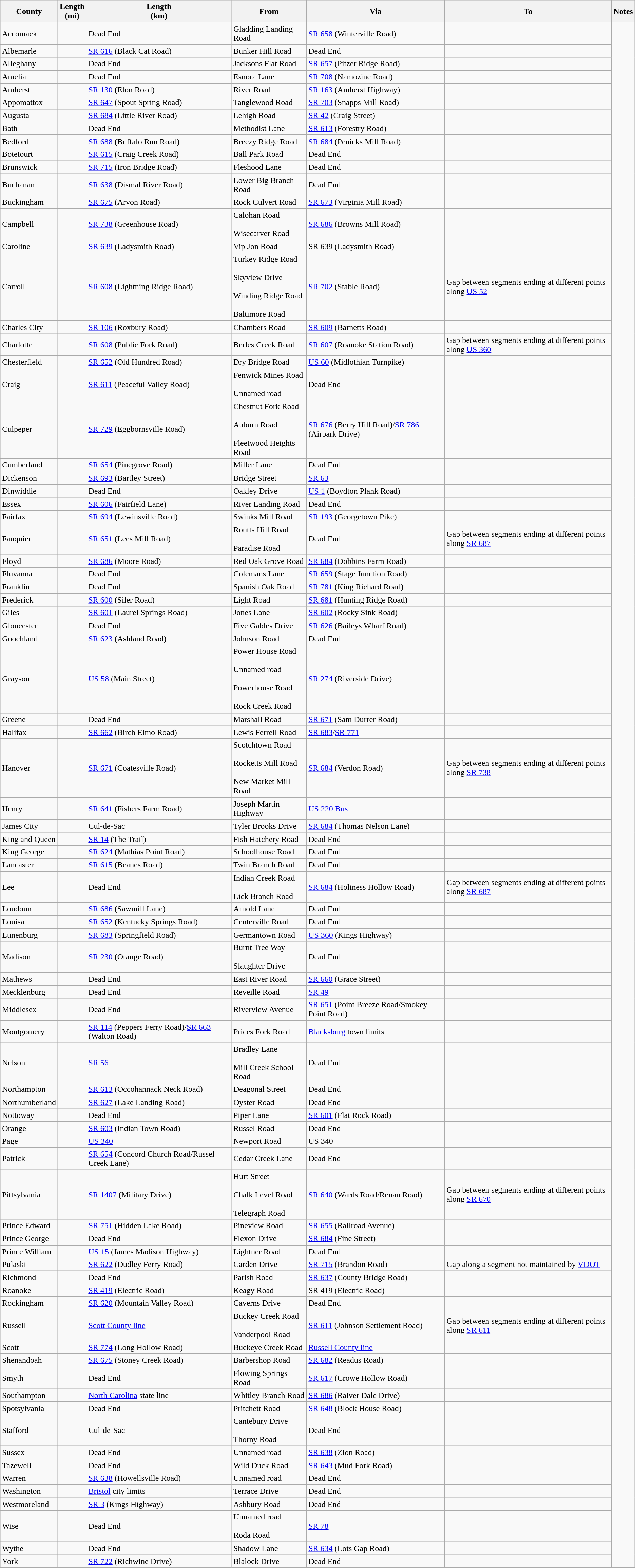<table class="wikitable sortable">
<tr>
<th>County</th>
<th>Length<br>(mi)</th>
<th>Length<br>(km)</th>
<th class="unsortable">From</th>
<th class="unsortable">Via</th>
<th class="unsortable">To</th>
<th class="unsortable">Notes</th>
</tr>
<tr>
<td id="Accomack">Accomack</td>
<td></td>
<td>Dead End</td>
<td>Gladding Landing Road</td>
<td><a href='#'>SR 658</a> (Winterville Road)</td>
<td></td>
</tr>
<tr>
<td id="Albemarle">Albemarle</td>
<td></td>
<td><a href='#'>SR 616</a> (Black Cat Road)</td>
<td>Bunker Hill Road</td>
<td>Dead End</td>
<td></td>
</tr>
<tr>
<td id="Alleghany">Alleghany</td>
<td></td>
<td>Dead End</td>
<td>Jacksons Flat Road</td>
<td><a href='#'>SR 657</a> (Pitzer Ridge Road)</td>
<td></td>
</tr>
<tr>
<td id="Amelia">Amelia</td>
<td></td>
<td>Dead End</td>
<td>Esnora Lane</td>
<td><a href='#'>SR 708</a> (Namozine Road)</td>
<td></td>
</tr>
<tr>
<td id="Amherst">Amherst</td>
<td></td>
<td><a href='#'>SR 130</a> (Elon Road)</td>
<td>River Road</td>
<td><a href='#'>SR 163</a> (Amherst Highway)</td>
<td></td>
</tr>
<tr>
<td id="Appomattox">Appomattox</td>
<td></td>
<td><a href='#'>SR 647</a> (Spout Spring Road)</td>
<td>Tanglewood Road</td>
<td><a href='#'>SR 703</a> (Snapps Mill Road)</td>
<td><br></td>
</tr>
<tr>
<td id="Augusta">Augusta</td>
<td></td>
<td><a href='#'>SR 684</a> (Little River Road)</td>
<td>Lehigh Road</td>
<td><a href='#'>SR 42</a> (Craig Street)</td>
<td></td>
</tr>
<tr>
<td id="Bath">Bath</td>
<td></td>
<td>Dead End</td>
<td>Methodist Lane</td>
<td><a href='#'>SR 613</a> (Forestry Road)</td>
<td></td>
</tr>
<tr>
<td id="Bedford">Bedford</td>
<td></td>
<td><a href='#'>SR 688</a> (Buffalo Run Road)</td>
<td>Breezy Ridge Road</td>
<td><a href='#'>SR 684</a> (Penicks Mill Road)</td>
<td><br></td>
</tr>
<tr>
<td id="Botetourt">Botetourt</td>
<td></td>
<td><a href='#'>SR 615</a> (Craig Creek Road)</td>
<td>Ball Park Road</td>
<td>Dead End</td>
<td></td>
</tr>
<tr>
<td id="Brunswick">Brunswick</td>
<td></td>
<td><a href='#'>SR 715</a> (Iron Bridge Road)</td>
<td>Fleshood Lane</td>
<td>Dead End</td>
<td></td>
</tr>
<tr>
<td id="Buchanan">Buchanan</td>
<td></td>
<td><a href='#'>SR 638</a> (Dismal River Road)</td>
<td>Lower Big Branch Road</td>
<td>Dead End</td>
<td></td>
</tr>
<tr>
<td id="Buckingham">Buckingham</td>
<td></td>
<td><a href='#'>SR 675</a> (Arvon Road)</td>
<td>Rock Culvert Road</td>
<td><a href='#'>SR 673</a> (Virginia Mill Road)</td>
<td></td>
</tr>
<tr>
<td id="Campbell">Campbell</td>
<td></td>
<td><a href='#'>SR 738</a> (Greenhouse Road)</td>
<td>Calohan Road<br><br>Wisecarver Road</td>
<td><a href='#'>SR 686</a> (Browns Mill Road)</td>
<td></td>
</tr>
<tr>
<td id="Caroline">Caroline</td>
<td></td>
<td><a href='#'>SR 639</a> (Ladysmith Road)</td>
<td>Vip Jon Road</td>
<td>SR 639 (Ladysmith Road)</td>
<td></td>
</tr>
<tr>
<td id="Carroll">Carroll</td>
<td></td>
<td><a href='#'>SR 608</a> (Lightning Ridge Road)</td>
<td>Turkey Ridge Road<br><br>Skyview Drive<br><br>Winding Ridge Road<br><br>Baltimore Road</td>
<td><a href='#'>SR 702</a> (Stable Road)</td>
<td>Gap between segments ending at different points along <a href='#'>US 52</a></td>
</tr>
<tr>
<td id="Charles City">Charles City</td>
<td></td>
<td><a href='#'>SR 106</a> (Roxbury Road)</td>
<td>Chambers Road</td>
<td><a href='#'>SR 609</a> (Barnetts Road)</td>
<td></td>
</tr>
<tr>
<td id="Charlotte">Charlotte</td>
<td></td>
<td><a href='#'>SR 608</a> (Public Fork Road)</td>
<td>Berles Creek Road</td>
<td><a href='#'>SR 607</a> (Roanoke Station Road)</td>
<td>Gap between segments ending at different points along <a href='#'>US 360</a></td>
</tr>
<tr>
<td id="Chesterfield">Chesterfield</td>
<td></td>
<td><a href='#'>SR 652</a> (Old Hundred Road)</td>
<td>Dry Bridge Road</td>
<td><a href='#'>US 60</a> (Midlothian Turnpike)</td>
<td><br></td>
</tr>
<tr>
<td id="Craig">Craig</td>
<td></td>
<td><a href='#'>SR 611</a> (Peaceful Valley Road)</td>
<td>Fenwick Mines Road<br><br>Unnamed road</td>
<td>Dead End</td>
<td></td>
</tr>
<tr>
<td id="Culpeper">Culpeper</td>
<td></td>
<td><a href='#'>SR 729</a> (Eggbornsville Road)</td>
<td>Chestnut Fork Road<br><br>Auburn Road<br><br>Fleetwood Heights Road</td>
<td><a href='#'>SR 676</a> (Berry Hill Road)/<a href='#'>SR 786</a> (Airpark Drive)</td>
<td></td>
</tr>
<tr>
<td id="Cumberland">Cumberland</td>
<td></td>
<td><a href='#'>SR 654</a> (Pinegrove Road)</td>
<td>Miller Lane</td>
<td>Dead End</td>
<td></td>
</tr>
<tr>
<td id="Dickenson">Dickenson</td>
<td></td>
<td><a href='#'>SR 693</a> (Bartley Street)</td>
<td>Bridge Street</td>
<td><a href='#'>SR 63</a></td>
<td></td>
</tr>
<tr>
<td id="Dinwiddie">Dinwiddie</td>
<td></td>
<td>Dead End</td>
<td>Oakley Drive</td>
<td><a href='#'>US 1</a> (Boydton Plank Road)</td>
<td></td>
</tr>
<tr>
<td id="Essex">Essex</td>
<td></td>
<td><a href='#'>SR 606</a> (Fairfield Lane)</td>
<td>River Landing Road</td>
<td>Dead End</td>
<td></td>
</tr>
<tr>
<td id="Fairfax">Fairfax</td>
<td></td>
<td><a href='#'>SR 694</a> (Lewinsville Road)</td>
<td>Swinks Mill Road</td>
<td><a href='#'>SR 193</a> (Georgetown Pike)</td>
<td></td>
</tr>
<tr>
<td id="Fauquier">Fauquier</td>
<td></td>
<td><a href='#'>SR 651</a> (Lees Mill Road)</td>
<td>Routts Hill Road<br><br>Paradise Road</td>
<td>Dead End</td>
<td>Gap between segments ending at different points along <a href='#'>SR 687</a></td>
</tr>
<tr>
<td id="Floyd">Floyd</td>
<td></td>
<td><a href='#'>SR 686</a> (Moore Road)</td>
<td>Red Oak Grove Road</td>
<td><a href='#'>SR 684</a> (Dobbins Farm Road)</td>
<td></td>
</tr>
<tr>
<td id="Fluvanna">Fluvanna</td>
<td></td>
<td>Dead End</td>
<td>Colemans Lane</td>
<td><a href='#'>SR 659</a> (Stage Junction Road)</td>
<td></td>
</tr>
<tr>
<td id="Franklin">Franklin</td>
<td></td>
<td>Dead End</td>
<td>Spanish Oak Road</td>
<td><a href='#'>SR 781</a> (King Richard Road)</td>
<td></td>
</tr>
<tr>
<td id="Frederick">Frederick</td>
<td></td>
<td><a href='#'>SR 600</a> (Siler Road)</td>
<td>Light Road</td>
<td><a href='#'>SR 681</a> (Hunting Ridge Road)</td>
<td></td>
</tr>
<tr>
<td id="Giles">Giles</td>
<td></td>
<td><a href='#'>SR 601</a> (Laurel Springs Road)</td>
<td>Jones Lane</td>
<td><a href='#'>SR 602</a> (Rocky Sink Road)</td>
<td></td>
</tr>
<tr>
<td id="Gloucester">Gloucester</td>
<td></td>
<td>Dead End</td>
<td>Five Gables Drive</td>
<td><a href='#'>SR 626</a> (Baileys Wharf Road)</td>
<td></td>
</tr>
<tr>
<td id="Goochland">Goochland</td>
<td></td>
<td><a href='#'>SR 623</a> (Ashland Road)</td>
<td>Johnson Road</td>
<td>Dead End</td>
<td></td>
</tr>
<tr>
<td id="Grayson">Grayson</td>
<td></td>
<td><a href='#'>US 58</a> (Main Street)</td>
<td>Power House Road<br><br>Unnamed road<br><br>Powerhouse Road<br><br>Rock Creek Road</td>
<td><a href='#'>SR 274</a> (Riverside Drive)</td>
<td></td>
</tr>
<tr>
<td id="Greene">Greene</td>
<td></td>
<td>Dead End</td>
<td>Marshall Road</td>
<td><a href='#'>SR 671</a> (Sam Durrer Road)</td>
<td><br></td>
</tr>
<tr>
<td id="Halifax">Halifax</td>
<td></td>
<td><a href='#'>SR 662</a> (Birch Elmo Road)</td>
<td>Lewis Ferrell Road</td>
<td><a href='#'>SR 683</a>/<a href='#'>SR 771</a></td>
<td></td>
</tr>
<tr>
<td id="Hanover">Hanover</td>
<td></td>
<td><a href='#'>SR 671</a> (Coatesville Road)</td>
<td>Scotchtown Road<br><br>Rocketts Mill Road<br><br>New Market Mill Road</td>
<td><a href='#'>SR 684</a> (Verdon Road)</td>
<td>Gap between segments ending at different points along <a href='#'>SR 738</a><br></td>
</tr>
<tr>
<td id="Henry">Henry</td>
<td></td>
<td><a href='#'>SR 641</a> (Fishers Farm Road)</td>
<td>Joseph Martin Highway</td>
<td><a href='#'>US 220 Bus</a></td>
<td><br>
</td>
</tr>
<tr>
<td id="James City">James City</td>
<td></td>
<td>Cul-de-Sac</td>
<td>Tyler Brooks Drive</td>
<td><a href='#'>SR 684</a> (Thomas Nelson Lane)</td>
<td></td>
</tr>
<tr>
<td id="King and Queen">King and Queen</td>
<td></td>
<td><a href='#'>SR 14</a> (The Trail)</td>
<td>Fish Hatchery Road</td>
<td>Dead End</td>
<td></td>
</tr>
<tr>
<td id="King George">King George</td>
<td></td>
<td><a href='#'>SR 624</a> (Mathias Point Road)</td>
<td>Schoolhouse Road</td>
<td>Dead End</td>
<td><br></td>
</tr>
<tr>
<td id="Lancaster">Lancaster</td>
<td></td>
<td><a href='#'>SR 615</a> (Beanes Road)</td>
<td>Twin Branch Road</td>
<td>Dead End</td>
<td></td>
</tr>
<tr>
<td id="Lee">Lee</td>
<td></td>
<td>Dead End</td>
<td>Indian Creek Road<br><br>Lick Branch Road</td>
<td><a href='#'>SR 684</a> (Holiness Hollow Road)</td>
<td>Gap between segments ending at different points along <a href='#'>SR 687</a></td>
</tr>
<tr>
<td id="Loudoun">Loudoun</td>
<td></td>
<td><a href='#'>SR 686</a> (Sawmill Lane)</td>
<td>Arnold Lane</td>
<td>Dead End</td>
<td></td>
</tr>
<tr>
<td id="Louisa">Louisa</td>
<td></td>
<td><a href='#'>SR 652</a> (Kentucky Springs Road)</td>
<td>Centerville Road</td>
<td>Dead End</td>
<td></td>
</tr>
<tr>
<td id="Lunenburg">Lunenburg</td>
<td></td>
<td><a href='#'>SR 683</a> (Springfield Road)</td>
<td>Germantown Road</td>
<td><a href='#'>US 360</a> (Kings Highway)</td>
<td></td>
</tr>
<tr>
<td id="Madison">Madison</td>
<td></td>
<td><a href='#'>SR 230</a> (Orange Road)</td>
<td>Burnt Tree Way<br><br>Slaughter Drive</td>
<td>Dead End</td>
<td></td>
</tr>
<tr>
<td id="Mathews">Mathews</td>
<td></td>
<td>Dead End</td>
<td>East River Road</td>
<td><a href='#'>SR 660</a> (Grace Street)</td>
<td></td>
</tr>
<tr>
<td id="Mecklenburg">Mecklenburg</td>
<td></td>
<td>Dead End</td>
<td>Reveille Road</td>
<td><a href='#'>SR 49</a></td>
<td></td>
</tr>
<tr>
<td id="Middlesex">Middlesex</td>
<td></td>
<td>Dead End</td>
<td>Riverview Avenue</td>
<td><a href='#'>SR 651</a> (Point Breeze Road/Smokey Point Road)</td>
<td></td>
</tr>
<tr>
<td id="Montgomery">Montgomery</td>
<td></td>
<td><a href='#'>SR 114</a> (Peppers Ferry Road)/<a href='#'>SR 663</a> (Walton Road)</td>
<td>Prices Fork Road</td>
<td><a href='#'>Blacksburg</a> town limits</td>
<td></td>
</tr>
<tr>
<td id="Nelson">Nelson</td>
<td></td>
<td><a href='#'>SR 56</a></td>
<td>Bradley Lane<br><br>Mill Creek School Road</td>
<td>Dead End</td>
<td><br></td>
</tr>
<tr>
<td id="Northampton">Northampton</td>
<td></td>
<td><a href='#'>SR 613</a> (Occohannack Neck Road)</td>
<td>Deagonal Street</td>
<td>Dead End</td>
<td></td>
</tr>
<tr>
<td id="Northumberland">Northumberland</td>
<td></td>
<td><a href='#'>SR 627</a> (Lake Landing Road)</td>
<td>Oyster Road</td>
<td>Dead End</td>
<td></td>
</tr>
<tr>
<td id="Nottoway">Nottoway</td>
<td></td>
<td>Dead End</td>
<td>Piper Lane</td>
<td><a href='#'>SR 601</a> (Flat Rock Road)</td>
<td></td>
</tr>
<tr>
<td id="Orange">Orange</td>
<td></td>
<td><a href='#'>SR 603</a> (Indian Town Road)</td>
<td>Russel Road</td>
<td>Dead End</td>
<td></td>
</tr>
<tr>
<td id="Page">Page</td>
<td></td>
<td><a href='#'>US 340</a></td>
<td>Newport Road</td>
<td>US 340</td>
<td></td>
</tr>
<tr>
<td id="Patrick">Patrick</td>
<td></td>
<td><a href='#'>SR 654</a> (Concord Church Road/Russel Creek Lane)</td>
<td>Cedar Creek Lane</td>
<td>Dead End</td>
<td></td>
</tr>
<tr>
<td id="Pittsylvania">Pittsylvania</td>
<td></td>
<td><a href='#'>SR 1407</a> (Military Drive)</td>
<td>Hurt Street<br><br>Chalk Level Road<br><br>Telegraph Road</td>
<td><a href='#'>SR 640</a> (Wards Road/Renan Road)</td>
<td>Gap between segments ending at different points along <a href='#'>SR 670</a><br></td>
</tr>
<tr>
<td id="Prince Edward">Prince Edward</td>
<td></td>
<td><a href='#'>SR 751</a> (Hidden Lake Road)</td>
<td>Pineview Road</td>
<td><a href='#'>SR 655</a> (Railroad Avenue)</td>
<td></td>
</tr>
<tr>
<td id="Prince George">Prince George</td>
<td></td>
<td>Dead End</td>
<td>Flexon Drive</td>
<td><a href='#'>SR 684</a> (Fine Street)</td>
<td></td>
</tr>
<tr>
<td id="Prince William">Prince William</td>
<td></td>
<td><a href='#'>US 15</a> (James Madison Highway)</td>
<td>Lightner Road</td>
<td>Dead End</td>
<td></td>
</tr>
<tr>
<td id="Pulaski">Pulaski</td>
<td></td>
<td><a href='#'>SR 622</a> (Dudley Ferry Road)</td>
<td>Carden Drive</td>
<td><a href='#'>SR 715</a> (Brandon Road)</td>
<td>Gap along a segment not maintained by <a href='#'>VDOT</a><br></td>
</tr>
<tr>
<td id="Richmond">Richmond</td>
<td></td>
<td>Dead End</td>
<td>Parish Road</td>
<td><a href='#'>SR 637</a> (County Bridge Road)</td>
<td></td>
</tr>
<tr>
<td id="Roanoke">Roanoke</td>
<td></td>
<td><a href='#'>SR 419</a> (Electric Road)</td>
<td>Keagy Road</td>
<td>SR 419 (Electric Road)</td>
<td><br></td>
</tr>
<tr>
<td id="Rockingham">Rockingham</td>
<td></td>
<td><a href='#'>SR 620</a> (Mountain Valley Road)</td>
<td>Caverns Drive</td>
<td>Dead End</td>
<td></td>
</tr>
<tr>
<td id="Russell">Russell</td>
<td></td>
<td><a href='#'>Scott County line</a></td>
<td>Buckey Creek Road<br><br>Vanderpool Road</td>
<td><a href='#'>SR 611</a> (Johnson Settlement Road)</td>
<td>Gap between segments ending at different points along <a href='#'>SR 611</a></td>
</tr>
<tr>
<td id="Scott">Scott</td>
<td></td>
<td><a href='#'>SR 774</a> (Long Hollow Road)</td>
<td>Buckeye Creek Road</td>
<td><a href='#'>Russell County line</a></td>
<td></td>
</tr>
<tr>
<td id="Shenandoah">Shenandoah</td>
<td></td>
<td><a href='#'>SR 675</a> (Stoney Creek Road)</td>
<td>Barbershop Road</td>
<td><a href='#'>SR 682</a> (Readus Road)</td>
<td></td>
</tr>
<tr>
<td id="Smyth">Smyth</td>
<td></td>
<td>Dead End</td>
<td>Flowing Springs Road</td>
<td><a href='#'>SR 617</a> (Crowe Hollow Road)</td>
<td></td>
</tr>
<tr>
<td id="Southampton">Southampton</td>
<td></td>
<td><a href='#'>North Carolina</a> state line</td>
<td>Whitley Branch Road</td>
<td><a href='#'>SR 686</a> (Raiver Dale Drive)</td>
<td></td>
</tr>
<tr>
<td id="Spotsylvania">Spotsylvania</td>
<td></td>
<td>Dead End</td>
<td>Pritchett Road</td>
<td><a href='#'>SR 648</a> (Block House Road)</td>
<td></td>
</tr>
<tr>
<td id="Stafford">Stafford</td>
<td></td>
<td>Cul-de-Sac</td>
<td>Cantebury Drive<br><br>Thorny Road</td>
<td>Dead End</td>
<td><br></td>
</tr>
<tr>
<td id="Sussex">Sussex</td>
<td></td>
<td>Dead End</td>
<td>Unnamed road</td>
<td><a href='#'>SR 638</a> (Zion Road)</td>
<td></td>
</tr>
<tr>
<td id="Tazewell">Tazewell</td>
<td></td>
<td>Dead End</td>
<td>Wild Duck Road</td>
<td><a href='#'>SR 643</a> (Mud Fork Road)</td>
<td></td>
</tr>
<tr>
<td id="Warren">Warren</td>
<td></td>
<td><a href='#'>SR 638</a> (Howellsville Road)</td>
<td>Unnamed road</td>
<td>Dead End</td>
<td></td>
</tr>
<tr>
<td id="Washington">Washington</td>
<td></td>
<td><a href='#'>Bristol</a> city limits</td>
<td>Terrace Drive</td>
<td>Dead End</td>
<td></td>
</tr>
<tr>
<td id="Westmoreland">Westmoreland</td>
<td></td>
<td><a href='#'>SR 3</a> (Kings Highway)</td>
<td>Ashbury Road</td>
<td>Dead End</td>
<td></td>
</tr>
<tr>
<td id="Wise">Wise</td>
<td></td>
<td>Dead End</td>
<td>Unnamed road<br><br>Roda Road</td>
<td><a href='#'>SR 78</a></td>
<td></td>
</tr>
<tr>
<td id="Wythe">Wythe</td>
<td></td>
<td>Dead End</td>
<td>Shadow Lane</td>
<td><a href='#'>SR 634</a> (Lots Gap Road)</td>
<td></td>
</tr>
<tr>
<td id="York">York</td>
<td></td>
<td><a href='#'>SR 722</a> (Richwine Drive)</td>
<td>Blalock Drive</td>
<td>Dead End</td>
<td></td>
</tr>
</table>
